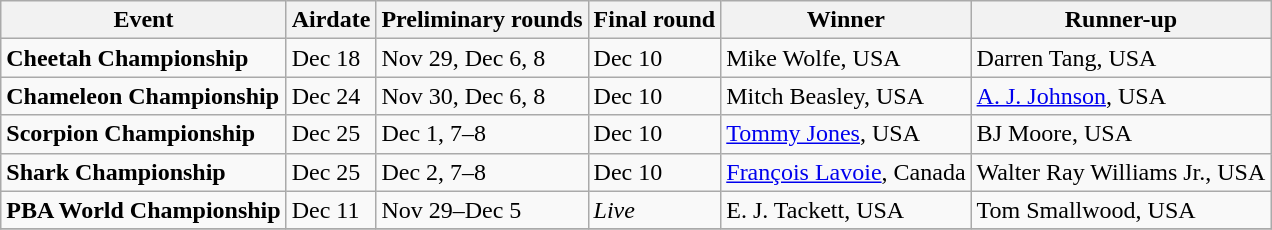<table class="wikitable">
<tr>
<th>Event</th>
<th>Airdate</th>
<th>Preliminary rounds</th>
<th>Final round</th>
<th>Winner</th>
<th>Runner-up</th>
</tr>
<tr>
<td><strong>Cheetah Championship</strong></td>
<td>Dec 18</td>
<td>Nov 29, Dec 6, 8</td>
<td>Dec 10</td>
<td>Mike Wolfe, USA</td>
<td>Darren Tang, USA</td>
</tr>
<tr>
<td><strong>Chameleon Championship</strong></td>
<td>Dec 24</td>
<td>Nov 30, Dec 6, 8</td>
<td>Dec 10</td>
<td>Mitch Beasley, USA</td>
<td><a href='#'>A. J. Johnson</a>, USA</td>
</tr>
<tr>
<td><strong>Scorpion Championship</strong></td>
<td>Dec 25</td>
<td>Dec 1, 7–8</td>
<td>Dec 10</td>
<td><a href='#'>Tommy Jones</a>, USA</td>
<td>BJ Moore, USA</td>
</tr>
<tr>
<td><strong>Shark Championship</strong></td>
<td>Dec 25</td>
<td>Dec 2, 7–8</td>
<td>Dec 10</td>
<td><a href='#'>François Lavoie</a>, Canada</td>
<td>Walter Ray Williams Jr., USA</td>
</tr>
<tr>
<td><strong>PBA World Championship</strong></td>
<td>Dec 11</td>
<td>Nov 29–Dec 5</td>
<td><em>Live</em></td>
<td>E. J. Tackett, USA</td>
<td>Tom Smallwood, USA</td>
</tr>
<tr>
</tr>
</table>
